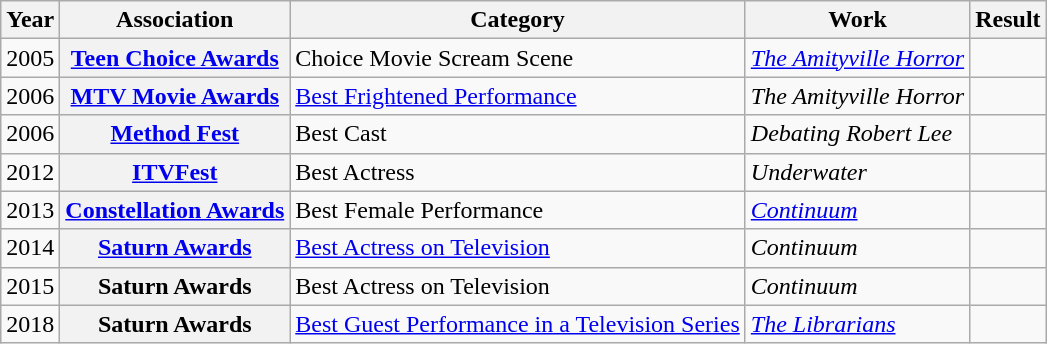<table class="wikitable sortable plainrowheaders">
<tr>
<th scope="col">Year</th>
<th scope="col">Association</th>
<th scope="col">Category</th>
<th scope="col">Work</th>
<th scope="col" class="unsortable">Result</th>
</tr>
<tr>
<td style="text-align:center;">2005</td>
<th scope="row"><a href='#'>Teen Choice Awards</a></th>
<td>Choice Movie Scream Scene</td>
<td data-sort-value="Amityville Horror, The"><em><a href='#'>The Amityville Horror</a></em></td>
<td></td>
</tr>
<tr>
<td style="text-align:center;">2006</td>
<th scope="row"><a href='#'>MTV Movie Awards</a></th>
<td><a href='#'>Best Frightened Performance</a></td>
<td data-sort-value="Amityville Horror, The"><em>The Amityville Horror</em></td>
<td></td>
</tr>
<tr>
<td style="text-align:center;">2006</td>
<th scope="row"><a href='#'>Method Fest</a></th>
<td>Best Cast</td>
<td><em>Debating Robert Lee</em></td>
<td></td>
</tr>
<tr>
<td style="text-align:center;">2012</td>
<th scope="row"><a href='#'>ITVFest</a></th>
<td>Best Actress</td>
<td><em>Underwater</em></td>
<td></td>
</tr>
<tr>
<td style="text-align:center;">2013</td>
<th scope="row"><a href='#'>Constellation Awards</a></th>
<td>Best Female Performance</td>
<td><em><a href='#'>Continuum</a></em></td>
<td></td>
</tr>
<tr>
<td style="text-align:center;">2014</td>
<th scope="row"><a href='#'>Saturn Awards</a></th>
<td><a href='#'>Best Actress on Television</a></td>
<td><em>Continuum</em></td>
<td></td>
</tr>
<tr>
<td style="text-align:center;">2015</td>
<th scope="row">Saturn Awards</th>
<td>Best Actress on Television</td>
<td><em>Continuum</em></td>
<td></td>
</tr>
<tr>
<td style="text-align:center;">2018</td>
<th scope="row">Saturn Awards</th>
<td><a href='#'>Best Guest Performance in a Television Series</a></td>
<td data-sort-value="Librarians, The"><em><a href='#'>The Librarians</a></em></td>
<td></td>
</tr>
</table>
